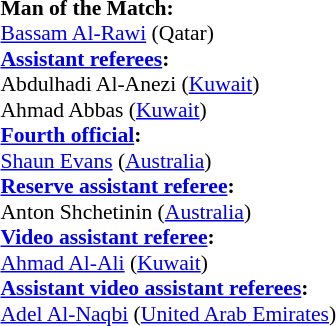<table style="width:100%; font-size:90%;">
<tr>
<td><br><strong>Man of the Match:</strong>
<br><a href='#'>Bassam Al-Rawi</a> (Qatar)<br><strong><a href='#'>Assistant referees</a>:</strong>
<br>Abdulhadi Al-Anezi (<a href='#'>Kuwait</a>)
<br>Ahmad Abbas (<a href='#'>Kuwait</a>)
<br><strong><a href='#'>Fourth official</a>:</strong>
<br><a href='#'>Shaun Evans</a> (<a href='#'>Australia</a>)
<br><strong><a href='#'>Reserve assistant referee</a>:</strong>
<br>Anton Shchetinin (<a href='#'>Australia</a>)
<br><strong><a href='#'>Video assistant referee</a>:</strong>
<br><a href='#'>Ahmad Al-Ali</a> (<a href='#'>Kuwait</a>)
<br><strong><a href='#'>Assistant video assistant referees</a>:</strong>
<br><a href='#'>Adel Al-Naqbi</a> (<a href='#'>United Arab Emirates</a>)</td>
</tr>
</table>
